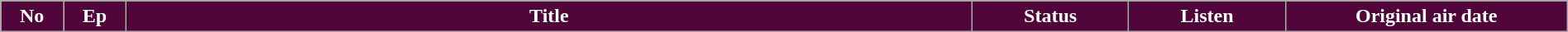<table class="wikitable plainrowheaders" style="width:100%; background:#FFFFFF">
<tr style="color:#FFFFFF">
<th style="background:#500638; width:4%">No</th>
<th style="background:#500638; width:4%">Ep</th>
<th style="background:#500638">Title</th>
<th style="background:#500638; width:10%">Status</th>
<th style="background:#500638; width:10%">Listen</th>
<th style="background:#500638; width:18%">Original air date<br>

















































</th>
</tr>
</table>
